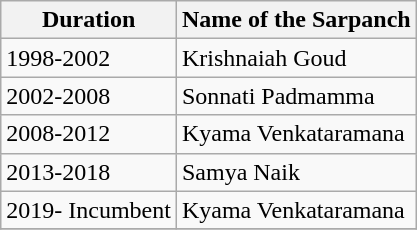<table class="wikitable">
<tr>
<th>Duration</th>
<th>Name of the Sarpanch</th>
</tr>
<tr>
<td>1998-2002</td>
<td>Krishnaiah Goud</td>
</tr>
<tr>
<td>2002-2008</td>
<td>Sonnati Padmamma</td>
</tr>
<tr>
<td>2008-2012</td>
<td>Kyama Venkataramana</td>
</tr>
<tr>
<td>2013-2018</td>
<td>Samya Naik</td>
</tr>
<tr>
<td>2019- Incumbent</td>
<td>Kyama Venkataramana</td>
</tr>
<tr>
</tr>
</table>
